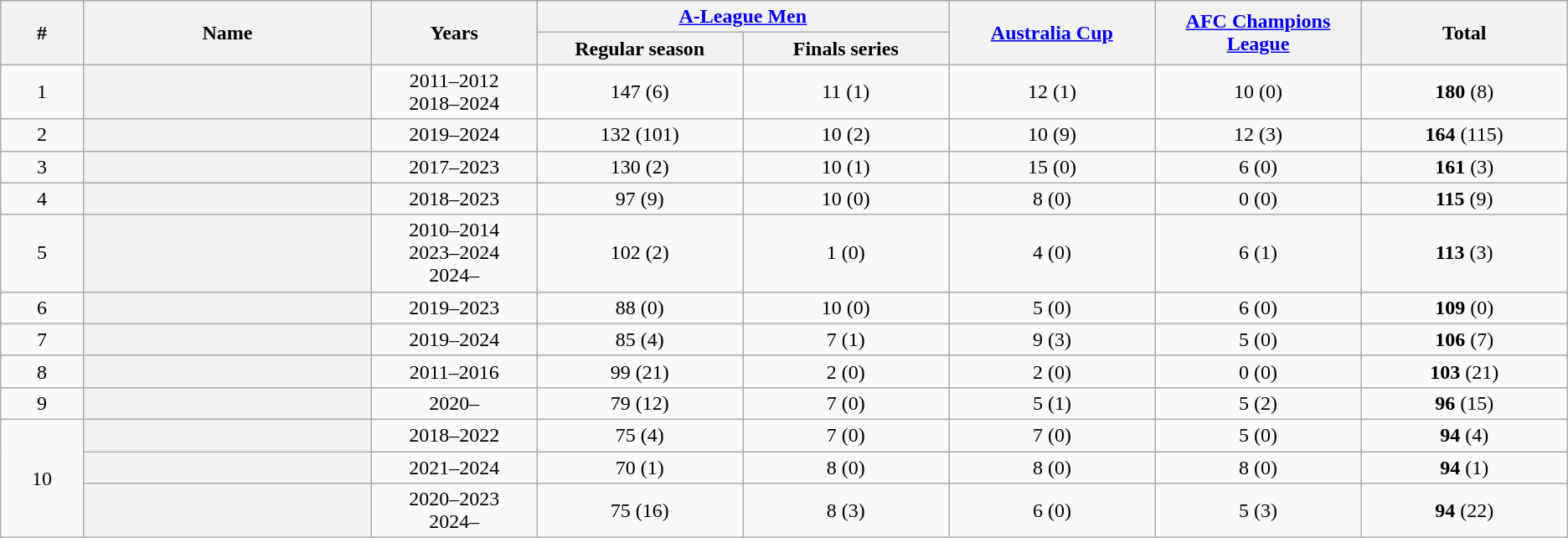<table class="sortable wikitable plainrowheaders"  style="text-align: center;">
<tr>
<th rowspan="2" scope="col" style="width:4%;">#</th>
<th rowspan="2" scope="col" style="width:14%;">Name</th>
<th rowspan="2" scope="col" style="width:8%;">Years</th>
<th colspan="2" scope="col" style="width:10%;"><a href='#'>A-League Men</a></th>
<th rowspan="2" scope="col" style="width:10%;"><a href='#'>Australia Cup</a></th>
<th rowspan="2" scope="col" style="width:10%;"><a href='#'>AFC Champions League</a></th>
<th rowspan="2" scope="col" style="width:10%;">Total</th>
</tr>
<tr>
<th scope="col" style="width:10%;">Regular season</th>
<th scope="col" style="width:10%;">Finals series</th>
</tr>
<tr>
<td>1</td>
<th scope="row"> </th>
<td>2011–2012<br>2018–2024</td>
<td>147 (6)</td>
<td>11 (1)</td>
<td>12 (1)</td>
<td>10 (0)</td>
<td><strong>180</strong> (8)</td>
</tr>
<tr>
<td>2</td>
<th scope="row"> </th>
<td>2019–2024</td>
<td>132 (101)</td>
<td>10 (2)</td>
<td>10 (9)</td>
<td>12 (3)</td>
<td><strong>164</strong> (115)</td>
</tr>
<tr>
<td>3</td>
<th scope="row"> </th>
<td>2017–2023</td>
<td>130 (2)</td>
<td>10 (1)</td>
<td>15 (0)</td>
<td>6 (0)</td>
<td><strong>161</strong> (3)</td>
</tr>
<tr>
<td>4</td>
<th scope="row"> </th>
<td>2018–2023</td>
<td>97 (9)</td>
<td>10 (0)</td>
<td>8 (0)</td>
<td>0 (0)</td>
<td><strong>115</strong> (9)</td>
</tr>
<tr>
<td>5</td>
<th scope="row"> <strong></strong></th>
<td>2010–2014<br>2023–2024<br>2024–</td>
<td>102 (2)</td>
<td>1 (0)</td>
<td>4 (0)</td>
<td>6 (1)</td>
<td><strong>113</strong> (3)</td>
</tr>
<tr>
<td>6</td>
<th scope="row"> </th>
<td>2019–2023</td>
<td>88 (0)</td>
<td>10 (0)</td>
<td>5 (0)</td>
<td>6 (0)</td>
<td><strong>109</strong> (0)</td>
</tr>
<tr>
<td>7</td>
<th scope="row"> </th>
<td>2019–2024</td>
<td>85 (4)</td>
<td>7 (1)</td>
<td>9 (3)</td>
<td>5 (0)</td>
<td><strong>106</strong> (7)</td>
</tr>
<tr>
<td>8</td>
<th scope="row"> </th>
<td>2011–2016</td>
<td>99 (21)</td>
<td>2 (0)</td>
<td>2 (0)</td>
<td>0 (0)</td>
<td><strong>103</strong> (21)</td>
</tr>
<tr>
<td>9</td>
<th scope="row"> <strong></strong></th>
<td>2020–</td>
<td>79 (12)</td>
<td>7 (0)</td>
<td>5 (1)</td>
<td>5 (2)</td>
<td><strong>96</strong> (15)</td>
</tr>
<tr>
<td rowspan="3">10</td>
<th scope="row"> </th>
<td>2018–2022</td>
<td>75 (4)</td>
<td>7 (0)</td>
<td>7 (0)</td>
<td>5 (0)</td>
<td><strong>94</strong> (4)</td>
</tr>
<tr>
<th scope="row"> </th>
<td>2021–2024</td>
<td>70 (1)</td>
<td>8 (0)</td>
<td>8 (0)</td>
<td>8 (0)</td>
<td><strong>94</strong> (1)</td>
</tr>
<tr>
<th scope="row"> <strong></strong></th>
<td>2020–2023<br>2024–</td>
<td>75 (16)</td>
<td>8 (3)</td>
<td>6 (0)</td>
<td>5 (3)</td>
<td><strong>94</strong> (22)</td>
</tr>
</table>
